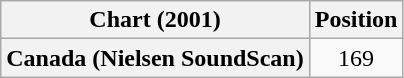<table class="wikitable plainrowheaders" style="text-align:center">
<tr>
<th>Chart (2001)</th>
<th>Position</th>
</tr>
<tr>
<th scope="row">Canada (Nielsen SoundScan)</th>
<td>169</td>
</tr>
</table>
